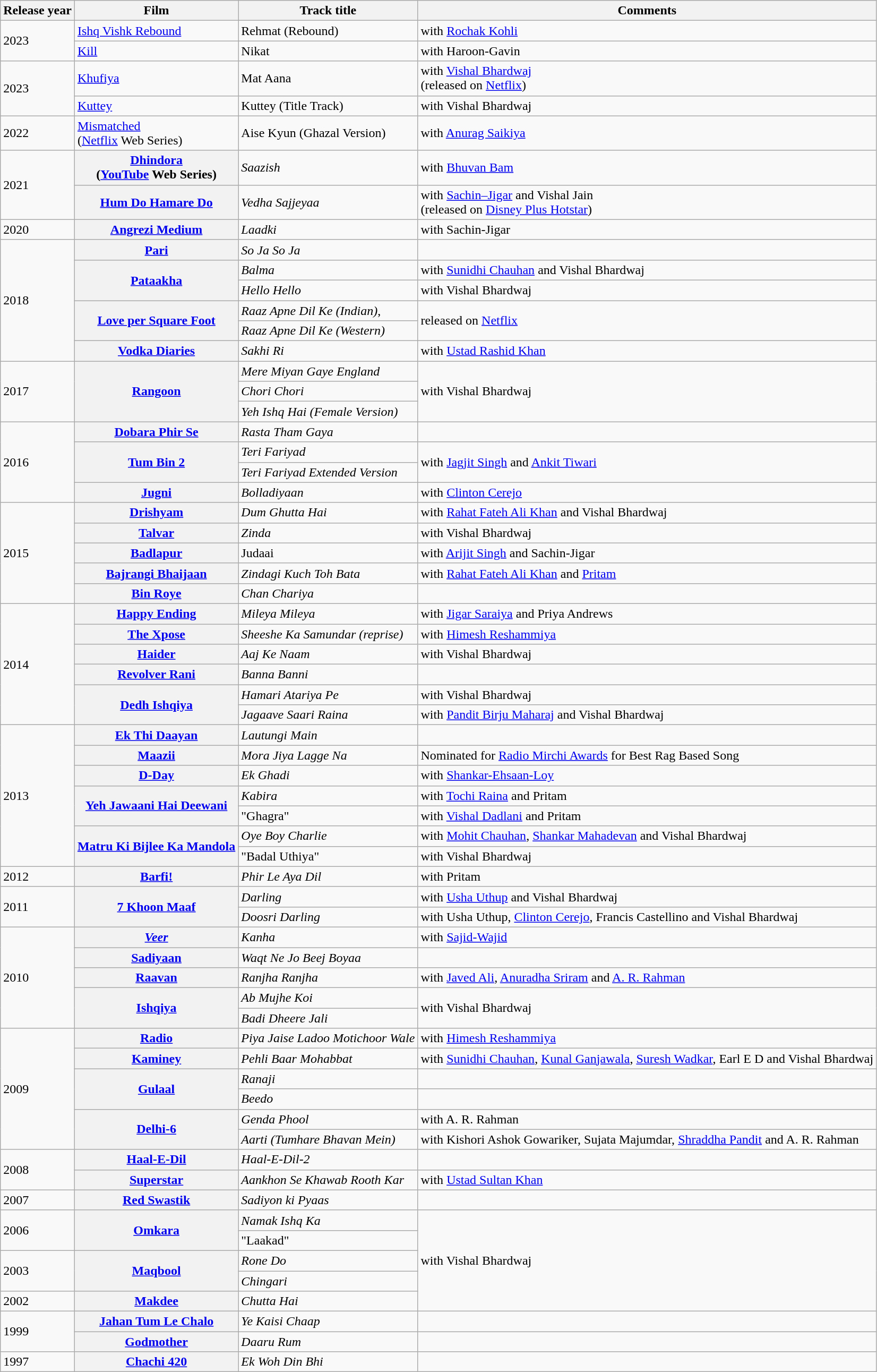<table class="wikitable sortable plainrowheaders">
<tr>
<th scope="col">Release year</th>
<th scope="col">Film</th>
<th scope="col" class="unsortable">Track title</th>
<th scope="col" class="unsortable">Comments</th>
</tr>
<tr>
<td rowspan=2>2023</td>
<td><a href='#'>Ishq Vishk Rebound</a></td>
<td>Rehmat (Rebound)</td>
<td>with <a href='#'>Rochak Kohli</a></td>
</tr>
<tr>
<td><a href='#'>Kill</a></td>
<td>Nikat</td>
<td>with Haroon-Gavin</td>
</tr>
<tr>
<td rowspan=2>2023</td>
<td><a href='#'>Khufiya</a></td>
<td>Mat Aana</td>
<td>with <a href='#'>Vishal Bhardwaj</a><br>(released on <a href='#'>Netflix</a>)</td>
</tr>
<tr>
<td><a href='#'>Kuttey</a></td>
<td>Kuttey (Title Track)</td>
<td>with Vishal Bhardwaj</td>
</tr>
<tr>
<td>2022</td>
<td><a href='#'>Mismatched</a><br>(<a href='#'>Netflix</a> Web Series)</td>
<td>Aise Kyun (Ghazal Version)</td>
<td>with <a href='#'>Anurag Saikiya</a></td>
</tr>
<tr>
<td rowspan=2>2021</td>
<th scope="row"><a href='#'>Dhindora</a><br>(<a href='#'>YouTube</a> Web Series)</th>
<td><em>Saazish</em></td>
<td>with <a href='#'>Bhuvan Bam</a></td>
</tr>
<tr>
<th scope="row"><a href='#'>Hum Do Hamare Do</a></th>
<td><em>Vedha Sajjeyaa</em></td>
<td>with <a href='#'>Sachin–Jigar</a> and Vishal Jain<br>(released on <a href='#'>Disney Plus Hotstar</a>)</td>
</tr>
<tr>
<td>2020</td>
<th scope="row"><a href='#'>Angrezi Medium</a></th>
<td><em>Laadki</em></td>
<td>with Sachin-Jigar</td>
</tr>
<tr>
<td rowspan=6>2018</td>
<th scope="row"><a href='#'>Pari</a></th>
<td><em>So Ja So Ja</em></td>
<td></td>
</tr>
<tr>
<th scope="row" rowspan=2><a href='#'>Pataakha</a></th>
<td><em>Balma</em></td>
<td>with <a href='#'>Sunidhi Chauhan</a> and Vishal Bhardwaj</td>
</tr>
<tr>
<td><em>Hello Hello</em></td>
<td>with Vishal Bhardwaj</td>
</tr>
<tr>
<th scope="row" rowspan=2><a href='#'>Love per Square Foot</a></th>
<td><em>Raaz Apne Dil Ke (Indian)</em>,</td>
<td rowspan=2>released on <a href='#'>Netflix</a></td>
</tr>
<tr>
<td><em>Raaz Apne Dil Ke (Western)</em></td>
</tr>
<tr>
<th scope="row"><a href='#'>Vodka Diaries</a></th>
<td><em>Sakhi Ri</em></td>
<td>with <a href='#'>Ustad Rashid Khan</a></td>
</tr>
<tr>
<td rowspan=3>2017</td>
<th scope="row" rowspan=3><a href='#'>Rangoon</a></th>
<td><em>Mere Miyan Gaye England</em></td>
<td rowspan=3>with Vishal Bhardwaj</td>
</tr>
<tr>
<td><em>Chori Chori</em></td>
</tr>
<tr>
<td><em>Yeh Ishq Hai (Female Version)</em></td>
</tr>
<tr>
<td rowspan=4>2016</td>
<th scope="row"><a href='#'>Dobara Phir Se</a></th>
<td><em>Rasta Tham Gaya</em></td>
<td></td>
</tr>
<tr>
<th scope="row" rowspan=2><a href='#'>Tum Bin 2</a></th>
<td><em>Teri Fariyad</em></td>
<td rowspan=2>with <a href='#'>Jagjit Singh</a> and <a href='#'>Ankit Tiwari</a></td>
</tr>
<tr>
<td><em>Teri Fariyad Extended Version </em></td>
</tr>
<tr>
<th scope="row"><a href='#'>Jugni</a></th>
<td><em>Bolladiyaan</em></td>
<td>with <a href='#'>Clinton Cerejo</a></td>
</tr>
<tr>
<td rowspan=5>2015</td>
<th scope="row"><a href='#'>Drishyam</a></th>
<td><em>Dum Ghutta Hai</em></td>
<td>with <a href='#'>Rahat Fateh Ali Khan</a> and Vishal Bhardwaj</td>
</tr>
<tr>
<th scope="row"><a href='#'>Talvar</a></th>
<td><em>Zinda</em></td>
<td>with Vishal Bhardwaj</td>
</tr>
<tr>
<th scope="row"><a href='#'>Badlapur</a></th>
<td>Judaai</td>
<td>with <a href='#'>Arijit Singh</a> and Sachin-Jigar</td>
</tr>
<tr>
<th scope="row"><a href='#'>Bajrangi Bhaijaan</a></th>
<td><em>Zindagi Kuch Toh Bata</em></td>
<td>with <a href='#'>Rahat Fateh Ali Khan</a> and <a href='#'>Pritam</a></td>
</tr>
<tr>
<th scope="row"><a href='#'>Bin Roye</a></th>
<td><em>Chan Chariya</em></td>
<td></td>
</tr>
<tr>
<td rowspan=6>2014</td>
<th scope="row"><a href='#'>Happy Ending</a></th>
<td><em>Mileya Mileya</em></td>
<td>with <a href='#'>Jigar Saraiya</a> and Priya Andrews</td>
</tr>
<tr>
<th scope="row"><a href='#'>The Xpose</a></th>
<td><em>Sheeshe Ka Samundar (reprise)</em></td>
<td>with <a href='#'>Himesh Reshammiya</a></td>
</tr>
<tr>
<th scope="row"><a href='#'>Haider</a></th>
<td><em>Aaj Ke Naam</em></td>
<td>with Vishal Bhardwaj</td>
</tr>
<tr>
<th scope="row"><a href='#'>Revolver Rani</a></th>
<td><em>Banna Banni</em></td>
<td></td>
</tr>
<tr>
<th scope="row" rowspan=2><a href='#'>Dedh Ishqiya</a></th>
<td><em>Hamari Atariya Pe</em></td>
<td>with Vishal Bhardwaj</td>
</tr>
<tr>
<td><em>Jagaave Saari Raina</em></td>
<td>with <a href='#'>Pandit Birju Maharaj</a> and Vishal Bhardwaj</td>
</tr>
<tr>
<td rowspan=7>2013</td>
<th scope="row"><a href='#'>Ek Thi Daayan</a></th>
<td><em>Lautungi Main</em></td>
</tr>
<tr>
<th scope="row"><a href='#'>Maazii</a></th>
<td><em>Mora Jiya Lagge Na</em></td>
<td>Nominated for <a href='#'>Radio Mirchi Awards</a> for Best Rag Based Song</td>
</tr>
<tr>
<th scope="row"><a href='#'>D-Day</a></th>
<td><em>Ek Ghadi</em></td>
<td>with <a href='#'>Shankar-Ehsaan-Loy</a></td>
</tr>
<tr>
<th scope="row" rowspan=2><a href='#'>Yeh Jawaani Hai Deewani</a></th>
<td><em>Kabira</em></td>
<td>with <a href='#'>Tochi Raina</a> and Pritam</td>
</tr>
<tr>
<td>"Ghagra"</td>
<td>with <a href='#'>Vishal Dadlani</a> and Pritam</td>
</tr>
<tr>
<th scope="row" rowspan=2><a href='#'>Matru Ki Bijlee Ka Mandola</a></th>
<td><em>Oye Boy Charlie</em></td>
<td>with <a href='#'>Mohit Chauhan</a>, <a href='#'>Shankar Mahadevan</a> and Vishal Bhardwaj</td>
</tr>
<tr>
<td>"Badal Uthiya"</td>
<td>with Vishal Bhardwaj</td>
</tr>
<tr>
<td>2012</td>
<th scope="row"><a href='#'>Barfi!</a></th>
<td><em>Phir Le Aya Dil</em></td>
<td>with Pritam</td>
</tr>
<tr>
<td rowspan=2>2011</td>
<th scope="row" rowspan=2><a href='#'>7 Khoon Maaf</a></th>
<td><em>Darling</em></td>
<td>with <a href='#'>Usha Uthup</a> and Vishal Bhardwaj</td>
</tr>
<tr>
<td><em>Doosri Darling</em></td>
<td>with Usha Uthup, <a href='#'>Clinton Cerejo</a>, Francis Castellino and Vishal Bhardwaj</td>
</tr>
<tr>
<td rowspan=5>2010</td>
<th scope="row"><em><a href='#'>Veer</a></em></th>
<td><em>Kanha</em></td>
<td>with <a href='#'>Sajid-Wajid</a></td>
</tr>
<tr>
<th scope="row"><a href='#'>Sadiyaan</a></th>
<td><em>Waqt Ne Jo Beej Boyaa</em></td>
<td></td>
</tr>
<tr>
<th scope="row"><a href='#'>Raavan</a></th>
<td><em>Ranjha Ranjha</em></td>
<td>with <a href='#'>Javed Ali</a>, <a href='#'>Anuradha Sriram</a> and <a href='#'>A. R. Rahman</a></td>
</tr>
<tr>
<th scope="row" rowspan=2><a href='#'>Ishqiya</a></th>
<td><em>Ab Mujhe Koi</em></td>
<td rowspan=2>with Vishal Bhardwaj</td>
</tr>
<tr>
<td><em>Badi Dheere Jali</em></td>
</tr>
<tr>
<td rowspan=6>2009</td>
<th scope="row"><a href='#'>Radio</a></th>
<td><em>Piya Jaise Ladoo Motichoor Wale</em></td>
<td>with <a href='#'>Himesh Reshammiya</a></td>
</tr>
<tr>
<th scope="row"><a href='#'>Kaminey</a></th>
<td><em>Pehli Baar Mohabbat</em></td>
<td>with <a href='#'>Sunidhi Chauhan</a>, <a href='#'>Kunal Ganjawala</a>, <a href='#'>Suresh Wadkar</a>, Earl E D and Vishal Bhardwaj</td>
</tr>
<tr>
<th scope="row" rowspan=2><a href='#'>Gulaal</a></th>
<td><em>Ranaji</em></td>
<td></td>
</tr>
<tr>
<td><em>Beedo</em></td>
<td></td>
</tr>
<tr>
<th scope="row" rowspan=2><a href='#'>Delhi-6</a></th>
<td><em>Genda Phool</em></td>
<td>with A. R. Rahman</td>
</tr>
<tr>
<td><em>Aarti (Tumhare Bhavan Mein)</em></td>
<td>with Kishori Ashok Gowariker, Sujata Majumdar, <a href='#'>Shraddha Pandit</a> and A. R. Rahman</td>
</tr>
<tr>
<td rowspan=2>2008</td>
<th scope="row"><a href='#'>Haal-E-Dil</a></th>
<td><em>Haal-E-Dil-2</em></td>
<td></td>
</tr>
<tr>
<th scope="row"><a href='#'>Superstar</a></th>
<td><em>Aankhon Se Khawab Rooth Kar</em></td>
<td>with <a href='#'>Ustad Sultan Khan</a></td>
</tr>
<tr>
<td>2007</td>
<th scope="row"><a href='#'>Red Swastik</a></th>
<td><em>Sadiyon ki Pyaas</em></td>
<td></td>
</tr>
<tr>
<td rowspan=2>2006</td>
<th scope="row" rowspan=2><a href='#'>Omkara</a></th>
<td><em>Namak Ishq Ka</em></td>
<td rowspan=5>with Vishal Bhardwaj</td>
</tr>
<tr>
<td>"Laakad"</td>
</tr>
<tr>
<td rowspan=2>2003</td>
<th scope="row" rowspan=2><a href='#'>Maqbool</a></th>
<td><em>Rone Do</em></td>
</tr>
<tr>
<td><em>Chingari</em></td>
</tr>
<tr>
<td>2002</td>
<th scope="row"><a href='#'>Makdee</a></th>
<td><em>Chutta Hai</em></td>
</tr>
<tr>
<td rowspan=2>1999</td>
<th scope="row"><a href='#'>Jahan Tum Le Chalo</a></th>
<td><em>Ye Kaisi Chaap</em></td>
<td></td>
</tr>
<tr>
<th scope="row"><a href='#'>Godmother</a></th>
<td><em>Daaru Rum</em></td>
<td></td>
</tr>
<tr>
<td>1997</td>
<th scope="row"><a href='#'>Chachi 420</a></th>
<td><em>Ek Woh Din Bhi</em></td>
<td></td>
</tr>
</table>
